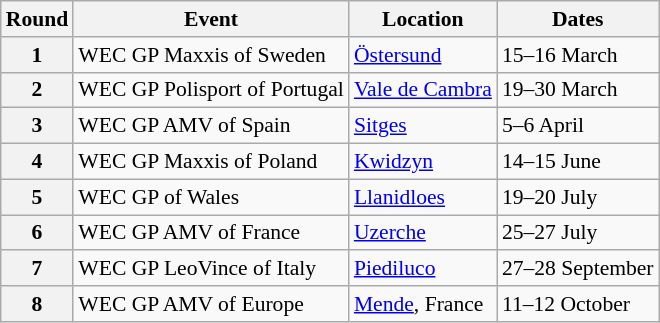<table class="wikitable" style="font-size: 90%">
<tr>
<th>Round</th>
<th>Event</th>
<th>Location</th>
<th>Dates</th>
</tr>
<tr>
<th>1</th>
<td> WEC GP Maxxis of Sweden</td>
<td><a href='#'>Östersund</a></td>
<td>15–16 March</td>
</tr>
<tr>
<th>2</th>
<td> WEC GP Polisport of Portugal</td>
<td><a href='#'>Vale de Cambra</a></td>
<td>19–30 March</td>
</tr>
<tr>
<th>3</th>
<td> WEC GP AMV of Spain</td>
<td><a href='#'>Sitges</a></td>
<td>5–6 April</td>
</tr>
<tr>
<th>4</th>
<td> WEC GP Maxxis of Poland</td>
<td><a href='#'>Kwidzyn</a></td>
<td>14–15 June</td>
</tr>
<tr>
<th>5</th>
<td> WEC GP of Wales</td>
<td><a href='#'>Llanidloes</a></td>
<td>19–20 July</td>
</tr>
<tr>
<th>6</th>
<td> WEC GP AMV of France</td>
<td><a href='#'>Uzerche</a></td>
<td>25–27 July</td>
</tr>
<tr>
<th>7</th>
<td> WEC GP LeoVince of Italy</td>
<td><a href='#'>Piediluco</a></td>
<td>27–28 September</td>
</tr>
<tr>
<th>8</th>
<td> WEC GP AMV of Europe</td>
<td><a href='#'>Mende</a>, France</td>
<td>11–12 October</td>
</tr>
</table>
